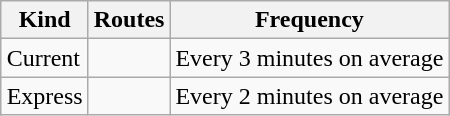<table class="wikitable" style="margin:1em auto;">
<tr>
<th>Kind</th>
<th>Routes</th>
<th>Frequency</th>
</tr>
<tr>
<td>Current</td>
<td></td>
<td>Every 3 minutes on average</td>
</tr>
<tr>
<td>Express</td>
<td></td>
<td>Every 2 minutes on average</td>
</tr>
</table>
